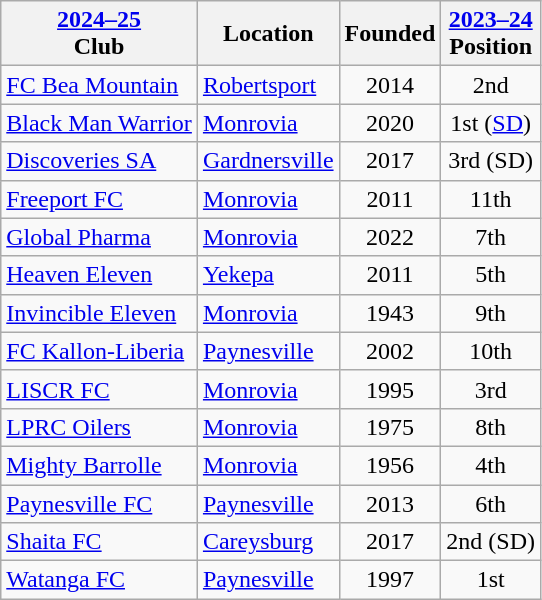<table class="wikitable sortable">
<tr>
<th><a href='#'>2024–25</a><br>Club</th>
<th>Location</th>
<th>Founded</th>
<th><a href='#'>2023–24</a><br>Position</th>
</tr>
<tr>
<td><a href='#'>FC Bea Mountain</a></td>
<td><a href='#'>Robertsport</a></td>
<td align="center">2014</td>
<td align="center">2nd</td>
</tr>
<tr>
<td><a href='#'>Black Man Warrior</a></td>
<td><a href='#'>Monrovia</a></td>
<td align="center">2020</td>
<td align="center">1st (<a href='#'>SD</a>)</td>
</tr>
<tr>
<td><a href='#'>Discoveries SA</a></td>
<td><a href='#'>Gardnersville</a></td>
<td align="center">2017</td>
<td align="center">3rd (SD)</td>
</tr>
<tr>
<td><a href='#'>Freeport FC</a></td>
<td><a href='#'>Monrovia</a></td>
<td align="center">2011</td>
<td align="center">11th</td>
</tr>
<tr>
<td><a href='#'>Global Pharma</a></td>
<td><a href='#'>Monrovia</a></td>
<td align="center">2022</td>
<td align="center">7th</td>
</tr>
<tr>
<td><a href='#'>Heaven Eleven</a></td>
<td><a href='#'>Yekepa</a></td>
<td align="center">2011</td>
<td align="center">5th</td>
</tr>
<tr>
<td><a href='#'>Invincible Eleven</a></td>
<td><a href='#'>Monrovia</a></td>
<td align="center">1943</td>
<td align="center">9th</td>
</tr>
<tr>
<td><a href='#'>FC Kallon-Liberia</a></td>
<td><a href='#'>Paynesville</a></td>
<td align="center">2002</td>
<td align="center">10th</td>
</tr>
<tr>
<td><a href='#'>LISCR FC</a></td>
<td><a href='#'>Monrovia</a></td>
<td align="center">1995</td>
<td align="center">3rd</td>
</tr>
<tr>
<td><a href='#'>LPRC Oilers</a></td>
<td><a href='#'>Monrovia</a></td>
<td align="center">1975</td>
<td align="center">8th</td>
</tr>
<tr>
<td><a href='#'>Mighty Barrolle</a></td>
<td><a href='#'>Monrovia</a></td>
<td align="center">1956</td>
<td align="center">4th</td>
</tr>
<tr>
<td><a href='#'>Paynesville FC</a></td>
<td><a href='#'>Paynesville</a></td>
<td align="center">2013</td>
<td align="center">6th</td>
</tr>
<tr>
<td><a href='#'>Shaita FC</a></td>
<td><a href='#'>Careysburg</a></td>
<td align="center">2017</td>
<td align="center">2nd (SD)</td>
</tr>
<tr>
<td><a href='#'>Watanga FC</a></td>
<td><a href='#'>Paynesville</a></td>
<td align="center">1997</td>
<td align="center">1st</td>
</tr>
</table>
